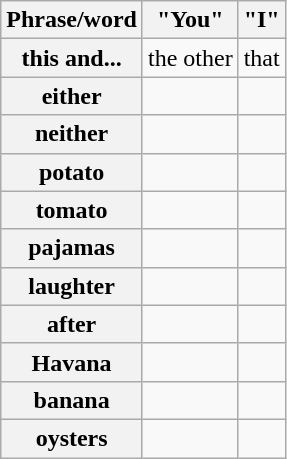<table class="wikitable mw-collapsible" style="text-align: center;">
<tr>
<th>Phrase/word</th>
<th>"You"</th>
<th>"I"</th>
</tr>
<tr>
<th>this and...</th>
<td>the other</td>
<td>that</td>
</tr>
<tr>
<th>either</th>
<td></td>
<td></td>
</tr>
<tr>
<th>neither</th>
<td></td>
<td></td>
</tr>
<tr>
<th>potato</th>
<td></td>
<td></td>
</tr>
<tr>
<th>tomato</th>
<td></td>
<td></td>
</tr>
<tr>
<th>pajamas</th>
<td></td>
<td></td>
</tr>
<tr>
<th>laughter</th>
<td></td>
<td></td>
</tr>
<tr>
<th>after</th>
<td></td>
<td></td>
</tr>
<tr>
<th>Havana</th>
<td></td>
<td></td>
</tr>
<tr>
<th>banana</th>
<td></td>
<td></td>
</tr>
<tr>
<th>oysters</th>
<td></td>
<td></td>
</tr>
</table>
